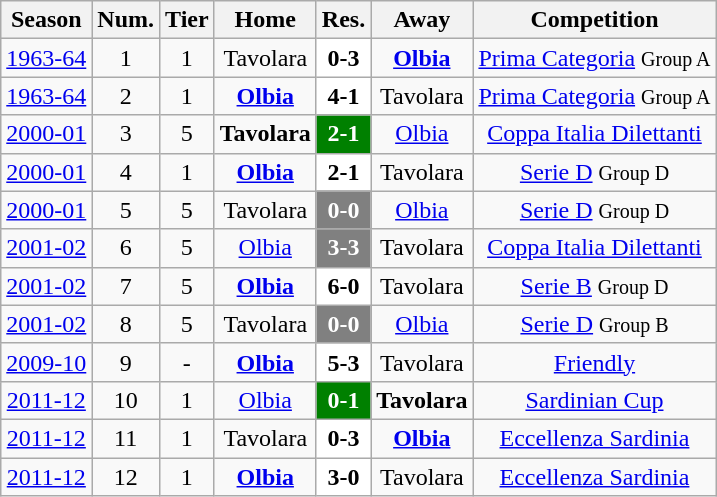<table class="wikitable collapsible collapsed" style=text-align:center>
<tr>
<th>Season</th>
<th>Num.</th>
<th>Tier</th>
<th>Home</th>
<th>Res.</th>
<th>Away</th>
<th>Competition</th>
</tr>
<tr>
<td><a href='#'>1963-64</a></td>
<td>1</td>
<td>1</td>
<td>Tavolara</td>
<td style="background:#FFFFFF;color:black;"><strong>0-3</strong></td>
<td><strong><a href='#'>Olbia</a></strong></td>
<td><a href='#'>Prima Categoria</a> <small>Group A</small></td>
</tr>
<tr>
<td><a href='#'>1963-64</a></td>
<td>2</td>
<td>1</td>
<td><strong><a href='#'>Olbia</a></strong></td>
<td style="background:#FFFFFF;color:black;"><strong>4-1</strong></td>
<td>Tavolara</td>
<td><a href='#'>Prima Categoria</a> <small>Group A</small></td>
</tr>
<tr>
<td><a href='#'>2000-01</a></td>
<td>3</td>
<td>5</td>
<td><strong>Tavolara</strong></td>
<td style="background:#008000;color:white;"><strong>2-1</strong></td>
<td><a href='#'>Olbia</a></td>
<td><a href='#'>Coppa Italia Dilettanti</a></td>
</tr>
<tr>
<td><a href='#'>2000-01</a></td>
<td>4</td>
<td>1</td>
<td><strong><a href='#'>Olbia</a></strong></td>
<td style="background:#FFFFFF;color:black;"><strong>2-1</strong></td>
<td>Tavolara</td>
<td><a href='#'>Serie D</a> <small>Group D</small></td>
</tr>
<tr>
<td><a href='#'>2000-01</a></td>
<td>5</td>
<td>5</td>
<td>Tavolara</td>
<td style="background:#808080;color:white;"><strong>0-0</strong></td>
<td><a href='#'>Olbia</a></td>
<td><a href='#'>Serie D</a> <small>Group D</small></td>
</tr>
<tr>
<td><a href='#'>2001-02</a></td>
<td>6</td>
<td>5</td>
<td><a href='#'>Olbia</a></td>
<td style="background:#808080;color:white;"><strong>3-3</strong></td>
<td>Tavolara</td>
<td><a href='#'>Coppa Italia Dilettanti</a></td>
</tr>
<tr>
<td><a href='#'>2001-02</a></td>
<td>7</td>
<td>5</td>
<td><strong><a href='#'>Olbia</a></strong></td>
<td style="background:#FFFFFF;color:black;"><strong>6-0</strong></td>
<td>Tavolara</td>
<td><a href='#'>Serie B</a> <small>Group D</small></td>
</tr>
<tr>
<td><a href='#'>2001-02</a></td>
<td>8</td>
<td>5</td>
<td>Tavolara</td>
<td style="background:#808080;color:white;"><strong>0-0</strong></td>
<td><a href='#'>Olbia</a></td>
<td><a href='#'>Serie D</a> <small>Group B</small></td>
</tr>
<tr>
<td><a href='#'>2009-10</a></td>
<td>9</td>
<td>-</td>
<td><strong><a href='#'>Olbia</a></strong></td>
<td style="background:#FFFFFF;color:black;"><strong>5-3</strong></td>
<td>Tavolara</td>
<td><a href='#'>Friendly</a></td>
</tr>
<tr>
<td><a href='#'>2011-12</a></td>
<td>10</td>
<td>1</td>
<td><a href='#'>Olbia</a></td>
<td style="background:#008000;color:white;"><strong>0-1</strong></td>
<td><strong>Tavolara</strong></td>
<td><a href='#'>Sardinian Cup</a></td>
</tr>
<tr>
<td><a href='#'>2011-12</a></td>
<td>11</td>
<td>1</td>
<td>Tavolara</td>
<td style="background:#FFFFFF;color:black;"><strong>0-3</strong></td>
<td><strong><a href='#'>Olbia</a></strong></td>
<td><a href='#'>Eccellenza Sardinia</a></td>
</tr>
<tr>
<td><a href='#'>2011-12</a></td>
<td>12</td>
<td>1</td>
<td><strong><a href='#'>Olbia</a></strong></td>
<td style="background:#FFFFFF;color:black;"><strong>3-0</strong></td>
<td>Tavolara</td>
<td><a href='#'>Eccellenza Sardinia</a></td>
</tr>
</table>
